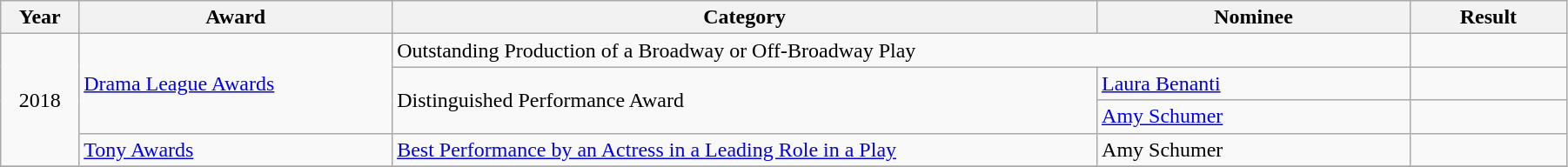<table class="wikitable" style="width:95%;">
<tr>
<th style="width:5%;">Year</th>
<th style="width:20%;">Award</th>
<th style="width:45%;">Category</th>
<th style="width:20%;">Nominee</th>
<th style="width:10%;">Result</th>
</tr>
<tr>
<td rowspan="4" align="center">2018</td>
<td rowspan="3"><a href='#'>Drama League Awards</a></td>
<td colspan="2">Outstanding Production of a Broadway or Off-Broadway Play</td>
<td></td>
</tr>
<tr>
<td rowspan="2">Distinguished Performance Award</td>
<td><a href='#'>Laura Benanti</a></td>
<td></td>
</tr>
<tr>
<td><a href='#'>Amy Schumer</a></td>
<td></td>
</tr>
<tr>
<td><a href='#'>Tony Awards</a></td>
<td><a href='#'>Best Performance by an Actress in a Leading Role in a Play</a></td>
<td>Amy Schumer</td>
<td></td>
</tr>
<tr>
</tr>
</table>
